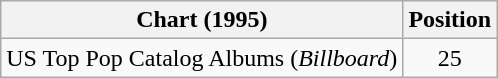<table class="wikitable">
<tr>
<th>Chart (1995)</th>
<th>Position</th>
</tr>
<tr>
<td>US Top Pop Catalog Albums (<em>Billboard</em>)</td>
<td align="center">25</td>
</tr>
</table>
